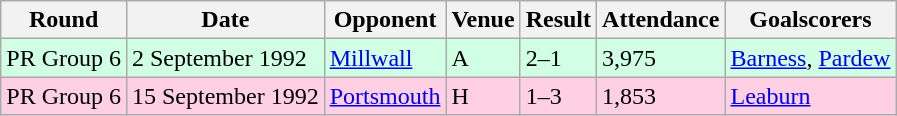<table class="wikitable">
<tr>
<th>Round</th>
<th>Date</th>
<th>Opponent</th>
<th>Venue</th>
<th>Result</th>
<th>Attendance</th>
<th>Goalscorers</th>
</tr>
<tr style="background-color: #d0ffe3;">
<td>PR Group 6</td>
<td>2 September 1992</td>
<td><a href='#'>Millwall</a></td>
<td>A</td>
<td>2–1</td>
<td>3,975</td>
<td><a href='#'>Barness</a>, <a href='#'>Pardew</a></td>
</tr>
<tr style="background-color: #ffd0e3;">
<td>PR Group 6</td>
<td>15 September 1992</td>
<td><a href='#'>Portsmouth</a></td>
<td>H</td>
<td>1–3</td>
<td>1,853</td>
<td><a href='#'>Leaburn</a></td>
</tr>
</table>
